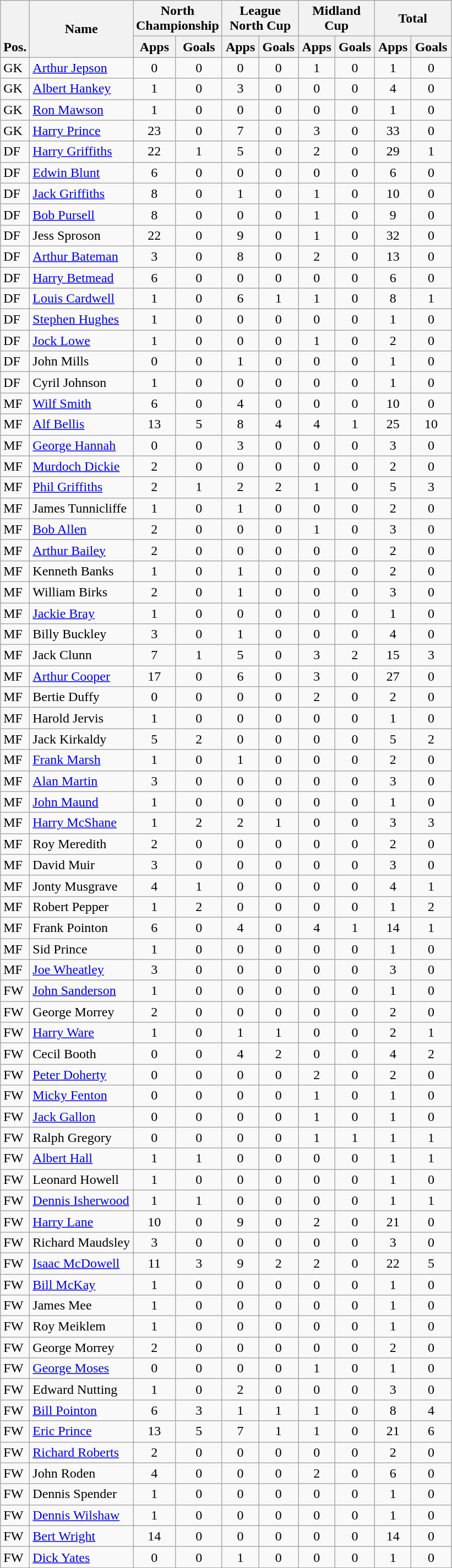<table class="wikitable" style="text-align:center">
<tr>
<th rowspan="2" style="vertical-align:bottom;">Pos.</th>
<th rowspan="2">Name</th>
<th colspan="2" style="width:85px;">North Championship</th>
<th colspan="2" style="width:85px;">League North Cup</th>
<th colspan="2" style="width:85px;">Midland Cup</th>
<th colspan="2" style="width:85px;">Total</th>
</tr>
<tr>
<th>Apps</th>
<th>Goals</th>
<th>Apps</th>
<th>Goals</th>
<th>Apps</th>
<th>Goals</th>
<th>Apps</th>
<th>Goals</th>
</tr>
<tr>
<td align="left">GK</td>
<td align="left"> <a href='#'>Arthur Jepson</a></td>
<td>0</td>
<td>0</td>
<td>0</td>
<td>0</td>
<td>1</td>
<td>0</td>
<td>1</td>
<td>0</td>
</tr>
<tr>
<td align="left">GK</td>
<td align="left"> <a href='#'>Albert Hankey</a></td>
<td>1</td>
<td>0</td>
<td>3</td>
<td>0</td>
<td>0</td>
<td>0</td>
<td>4</td>
<td>0</td>
</tr>
<tr>
<td align="left">GK</td>
<td align="left"> <a href='#'>Ron Mawson</a></td>
<td>1</td>
<td>0</td>
<td>0</td>
<td>0</td>
<td>0</td>
<td>0</td>
<td>1</td>
<td>0</td>
</tr>
<tr>
<td align="left">GK</td>
<td align="left"> <a href='#'>Harry Prince</a></td>
<td>23</td>
<td>0</td>
<td>7</td>
<td>0</td>
<td>3</td>
<td>0</td>
<td>33</td>
<td>0</td>
</tr>
<tr>
<td align="left">DF</td>
<td align="left"> <a href='#'>Harry Griffiths</a></td>
<td>22</td>
<td>1</td>
<td>5</td>
<td>0</td>
<td>2</td>
<td>0</td>
<td>29</td>
<td>1</td>
</tr>
<tr>
<td align="left">DF</td>
<td align="left"> <a href='#'>Edwin Blunt</a></td>
<td>6</td>
<td>0</td>
<td>0</td>
<td>0</td>
<td>0</td>
<td>0</td>
<td>6</td>
<td>0</td>
</tr>
<tr>
<td align="left">DF</td>
<td align="left"> <a href='#'>Jack Griffiths</a></td>
<td>8</td>
<td>0</td>
<td>1</td>
<td>0</td>
<td>1</td>
<td>0</td>
<td>10</td>
<td>0</td>
</tr>
<tr>
<td align="left">DF</td>
<td align="left"> <a href='#'>Bob Pursell</a></td>
<td>8</td>
<td>0</td>
<td>0</td>
<td>0</td>
<td>1</td>
<td>0</td>
<td>9</td>
<td>0</td>
</tr>
<tr>
<td align="left">DF</td>
<td align="left"> Jess Sproson</td>
<td>22</td>
<td>0</td>
<td>9</td>
<td>0</td>
<td>1</td>
<td>0</td>
<td>32</td>
<td>0</td>
</tr>
<tr>
<td align="left">DF</td>
<td align="left"> <a href='#'>Arthur Bateman</a></td>
<td>3</td>
<td>0</td>
<td>8</td>
<td>0</td>
<td>2</td>
<td>0</td>
<td>13</td>
<td>0</td>
</tr>
<tr>
<td align="left">DF</td>
<td align="left"> <a href='#'>Harry Betmead</a></td>
<td>6</td>
<td>0</td>
<td>0</td>
<td>0</td>
<td>0</td>
<td>0</td>
<td>6</td>
<td>0</td>
</tr>
<tr>
<td align="left">DF</td>
<td align="left"> <a href='#'>Louis Cardwell</a></td>
<td>1</td>
<td>0</td>
<td>6</td>
<td>1</td>
<td>1</td>
<td>0</td>
<td>8</td>
<td>1</td>
</tr>
<tr>
<td align="left">DF</td>
<td align="left"> <a href='#'>Stephen Hughes</a></td>
<td>1</td>
<td>0</td>
<td>0</td>
<td>0</td>
<td>0</td>
<td>0</td>
<td>1</td>
<td>0</td>
</tr>
<tr>
<td align="left">DF</td>
<td align="left"> <a href='#'>Jock Lowe</a></td>
<td>1</td>
<td>0</td>
<td>0</td>
<td>0</td>
<td>1</td>
<td>0</td>
<td>2</td>
<td>0</td>
</tr>
<tr>
<td align="left">DF</td>
<td align="left"> John Mills</td>
<td>0</td>
<td>0</td>
<td>1</td>
<td>0</td>
<td>0</td>
<td>0</td>
<td>1</td>
<td>0</td>
</tr>
<tr>
<td align="left">DF</td>
<td align="left"> Cyril Johnson</td>
<td>1</td>
<td>0</td>
<td>0</td>
<td>0</td>
<td>0</td>
<td>0</td>
<td>1</td>
<td>0</td>
</tr>
<tr>
<td align="left">MF</td>
<td align="left"> <a href='#'>Wilf Smith</a></td>
<td>6</td>
<td>0</td>
<td>4</td>
<td>0</td>
<td>0</td>
<td>0</td>
<td>10</td>
<td>0</td>
</tr>
<tr>
<td align="left">MF</td>
<td align="left"> <a href='#'>Alf Bellis</a></td>
<td>13</td>
<td>5</td>
<td>8</td>
<td>4</td>
<td>4</td>
<td>1</td>
<td>25</td>
<td>10</td>
</tr>
<tr>
<td align="left">MF</td>
<td align="left"> <a href='#'>George Hannah</a></td>
<td>0</td>
<td>0</td>
<td>3</td>
<td>0</td>
<td>0</td>
<td>0</td>
<td>3</td>
<td>0</td>
</tr>
<tr>
<td align="left">MF</td>
<td align="left"> <a href='#'>Murdoch Dickie</a></td>
<td>2</td>
<td>0</td>
<td>0</td>
<td>0</td>
<td>0</td>
<td>0</td>
<td>2</td>
<td>0</td>
</tr>
<tr>
<td align="left">MF</td>
<td align="left"> <a href='#'>Phil Griffiths</a></td>
<td>2</td>
<td>1</td>
<td>2</td>
<td>2</td>
<td>1</td>
<td>0</td>
<td>5</td>
<td>3</td>
</tr>
<tr>
<td align="left">MF</td>
<td align="left"> James Tunnicliffe</td>
<td>1</td>
<td>0</td>
<td>1</td>
<td>0</td>
<td>0</td>
<td>0</td>
<td>2</td>
<td>0</td>
</tr>
<tr>
<td align="left">MF</td>
<td align="left"> <a href='#'>Bob Allen</a></td>
<td>2</td>
<td>0</td>
<td>0</td>
<td>0</td>
<td>1</td>
<td>0</td>
<td>3</td>
<td>0</td>
</tr>
<tr>
<td align="left">MF</td>
<td align="left"> <a href='#'>Arthur Bailey</a></td>
<td>2</td>
<td>0</td>
<td>0</td>
<td>0</td>
<td>0</td>
<td>0</td>
<td>2</td>
<td>0</td>
</tr>
<tr>
<td align="left">MF</td>
<td align="left"> Kenneth Banks</td>
<td>1</td>
<td>0</td>
<td>1</td>
<td>0</td>
<td>0</td>
<td>0</td>
<td>2</td>
<td>0</td>
</tr>
<tr>
<td align="left">MF</td>
<td align="left"> William Birks</td>
<td>2</td>
<td>0</td>
<td>1</td>
<td>0</td>
<td>0</td>
<td>0</td>
<td>3</td>
<td>0</td>
</tr>
<tr>
<td align="left">MF</td>
<td align="left"> <a href='#'>Jackie Bray</a></td>
<td>1</td>
<td>0</td>
<td>0</td>
<td>0</td>
<td>0</td>
<td>0</td>
<td>1</td>
<td>0</td>
</tr>
<tr>
<td align="left">MF</td>
<td align="left"> Billy Buckley</td>
<td>3</td>
<td>0</td>
<td>1</td>
<td>0</td>
<td>0</td>
<td>0</td>
<td>4</td>
<td>0</td>
</tr>
<tr>
<td align="left">MF</td>
<td align="left"> Jack Clunn</td>
<td>7</td>
<td>1</td>
<td>5</td>
<td>0</td>
<td>3</td>
<td>2</td>
<td>15</td>
<td>3</td>
</tr>
<tr>
<td align="left">MF</td>
<td align="left"> <a href='#'>Arthur Cooper</a></td>
<td>17</td>
<td>0</td>
<td>6</td>
<td>0</td>
<td>3</td>
<td>0</td>
<td>27</td>
<td>0</td>
</tr>
<tr>
<td align="left">MF</td>
<td align="left"> Bertie Duffy</td>
<td>0</td>
<td>0</td>
<td>0</td>
<td>0</td>
<td>2</td>
<td>0</td>
<td>2</td>
<td>0</td>
</tr>
<tr>
<td align="left">MF</td>
<td align="left"> Harold Jervis</td>
<td>1</td>
<td>0</td>
<td>0</td>
<td>0</td>
<td>0</td>
<td>0</td>
<td>1</td>
<td>0</td>
</tr>
<tr>
<td align="left">MF</td>
<td align="left"> Jack Kirkaldy</td>
<td>5</td>
<td>2</td>
<td>0</td>
<td>0</td>
<td>0</td>
<td>0</td>
<td>5</td>
<td>2</td>
</tr>
<tr>
<td align="left">MF</td>
<td align="left"> <a href='#'>Frank Marsh</a></td>
<td>1</td>
<td>0</td>
<td>1</td>
<td>0</td>
<td>0</td>
<td>0</td>
<td>2</td>
<td>0</td>
</tr>
<tr>
<td align="left">MF</td>
<td align="left"> <a href='#'>Alan Martin</a></td>
<td>3</td>
<td>0</td>
<td>0</td>
<td>0</td>
<td>0</td>
<td>0</td>
<td>3</td>
<td>0</td>
</tr>
<tr>
<td align="left">MF</td>
<td align="left"> <a href='#'>John Maund</a></td>
<td>1</td>
<td>0</td>
<td>0</td>
<td>0</td>
<td>0</td>
<td>0</td>
<td>1</td>
<td>0</td>
</tr>
<tr>
<td align="left">MF</td>
<td align="left"> <a href='#'>Harry McShane</a></td>
<td>1</td>
<td>2</td>
<td>2</td>
<td>1</td>
<td>0</td>
<td>0</td>
<td>3</td>
<td>3</td>
</tr>
<tr>
<td align="left">MF</td>
<td align="left"> Roy Meredith</td>
<td>2</td>
<td>0</td>
<td>0</td>
<td>0</td>
<td>0</td>
<td>0</td>
<td>2</td>
<td>0</td>
</tr>
<tr>
<td align="left">MF</td>
<td align="left"> David Muir</td>
<td>3</td>
<td>0</td>
<td>0</td>
<td>0</td>
<td>0</td>
<td>0</td>
<td>3</td>
<td>0</td>
</tr>
<tr>
<td align="left">MF</td>
<td align="left"> Jonty Musgrave</td>
<td>4</td>
<td>1</td>
<td>0</td>
<td>0</td>
<td>0</td>
<td>0</td>
<td>4</td>
<td>1</td>
</tr>
<tr>
<td align="left">MF</td>
<td align="left"> Robert Pepper</td>
<td>1</td>
<td>2</td>
<td>0</td>
<td>0</td>
<td>0</td>
<td>0</td>
<td>1</td>
<td>2</td>
</tr>
<tr>
<td align="left">MF</td>
<td align="left"> Frank Pointon</td>
<td>6</td>
<td>0</td>
<td>4</td>
<td>0</td>
<td>4</td>
<td>1</td>
<td>14</td>
<td>1</td>
</tr>
<tr>
<td align="left">MF</td>
<td align="left"> Sid Prince</td>
<td>1</td>
<td>0</td>
<td>0</td>
<td>0</td>
<td>0</td>
<td>0</td>
<td>1</td>
<td>0</td>
</tr>
<tr>
<td align="left">MF</td>
<td align="left"> <a href='#'>Joe Wheatley</a></td>
<td>3</td>
<td>0</td>
<td>0</td>
<td>0</td>
<td>0</td>
<td>0</td>
<td>3</td>
<td>0</td>
</tr>
<tr>
<td align="left">FW</td>
<td align="left"> <a href='#'>John Sanderson</a></td>
<td>1</td>
<td>0</td>
<td>0</td>
<td>0</td>
<td>0</td>
<td>0</td>
<td>1</td>
<td>0</td>
</tr>
<tr>
<td align="left">FW</td>
<td align="left"> George Morrey</td>
<td>2</td>
<td>0</td>
<td>0</td>
<td>0</td>
<td>0</td>
<td>0</td>
<td>2</td>
<td>0</td>
</tr>
<tr>
<td align="left">FW</td>
<td align="left"> <a href='#'>Harry Ware</a></td>
<td>1</td>
<td>0</td>
<td>1</td>
<td>1</td>
<td>0</td>
<td>0</td>
<td>2</td>
<td>1</td>
</tr>
<tr>
<td align="left">FW</td>
<td align="left"> Cecil Booth</td>
<td>0</td>
<td>0</td>
<td>4</td>
<td>2</td>
<td>0</td>
<td>0</td>
<td>4</td>
<td>2</td>
</tr>
<tr>
<td align="left">FW</td>
<td align="left"> <a href='#'>Peter Doherty</a></td>
<td>0</td>
<td>0</td>
<td>0</td>
<td>0</td>
<td>2</td>
<td>0</td>
<td>2</td>
<td>0</td>
</tr>
<tr>
<td align="left">FW</td>
<td align="left"> <a href='#'>Micky Fenton</a></td>
<td>0</td>
<td>0</td>
<td>0</td>
<td>0</td>
<td>1</td>
<td>0</td>
<td>1</td>
<td>0</td>
</tr>
<tr>
<td align="left">FW</td>
<td align="left"> <a href='#'>Jack Gallon</a></td>
<td>0</td>
<td>0</td>
<td>0</td>
<td>0</td>
<td>1</td>
<td>0</td>
<td>1</td>
<td>0</td>
</tr>
<tr>
<td align="left">FW</td>
<td align="left"> Ralph Gregory</td>
<td>0</td>
<td>0</td>
<td>0</td>
<td>0</td>
<td>1</td>
<td>1</td>
<td>1</td>
<td>1</td>
</tr>
<tr>
<td align="left">FW</td>
<td align="left"> <a href='#'>Albert Hall</a></td>
<td>1</td>
<td>1</td>
<td>0</td>
<td>0</td>
<td>0</td>
<td>0</td>
<td>1</td>
<td>1</td>
</tr>
<tr>
<td align="left">FW</td>
<td align="left"> Leonard Howell</td>
<td>1</td>
<td>0</td>
<td>0</td>
<td>0</td>
<td>0</td>
<td>0</td>
<td>1</td>
<td>0</td>
</tr>
<tr>
<td align="left">FW</td>
<td align="left"> <a href='#'>Dennis Isherwood</a></td>
<td>1</td>
<td>1</td>
<td>0</td>
<td>0</td>
<td>0</td>
<td>0</td>
<td>1</td>
<td>1</td>
</tr>
<tr>
<td align="left">FW</td>
<td align="left"> <a href='#'>Harry Lane</a></td>
<td>10</td>
<td>0</td>
<td>9</td>
<td>0</td>
<td>2</td>
<td>0</td>
<td>21</td>
<td>0</td>
</tr>
<tr>
<td align="left">FW</td>
<td align="left"> Richard Maudsley</td>
<td>3</td>
<td>0</td>
<td>0</td>
<td>0</td>
<td>0</td>
<td>0</td>
<td>3</td>
<td>0</td>
</tr>
<tr>
<td align="left">FW</td>
<td align="left"> <a href='#'>Isaac McDowell</a></td>
<td>11</td>
<td>3</td>
<td>9</td>
<td>2</td>
<td>2</td>
<td>0</td>
<td>22</td>
<td>5</td>
</tr>
<tr>
<td align="left">FW</td>
<td align="left"> <a href='#'>Bill McKay</a></td>
<td>1</td>
<td>0</td>
<td>0</td>
<td>0</td>
<td>0</td>
<td>0</td>
<td>1</td>
<td>0</td>
</tr>
<tr>
<td align="left">FW</td>
<td align="left"> James Mee</td>
<td>1</td>
<td>0</td>
<td>0</td>
<td>0</td>
<td>0</td>
<td>0</td>
<td>1</td>
<td>0</td>
</tr>
<tr>
<td align="left">FW</td>
<td align="left"> Roy Meiklem</td>
<td>1</td>
<td>0</td>
<td>0</td>
<td>0</td>
<td>0</td>
<td>0</td>
<td>1</td>
<td>0</td>
</tr>
<tr>
<td align="left">FW</td>
<td align="left"> George Morrey</td>
<td>2</td>
<td>0</td>
<td>0</td>
<td>0</td>
<td>0</td>
<td>0</td>
<td>2</td>
<td>0</td>
</tr>
<tr>
<td align="left">FW</td>
<td align="left"> <a href='#'>George Moses</a></td>
<td>0</td>
<td>0</td>
<td>0</td>
<td>0</td>
<td>1</td>
<td>0</td>
<td>1</td>
<td>0</td>
</tr>
<tr>
<td align="left">FW</td>
<td align="left"> Edward Nutting</td>
<td>1</td>
<td>0</td>
<td>2</td>
<td>0</td>
<td>0</td>
<td>0</td>
<td>3</td>
<td>0</td>
</tr>
<tr>
<td align="left">FW</td>
<td align="left"> <a href='#'>Bill Pointon</a></td>
<td>6</td>
<td>3</td>
<td>1</td>
<td>1</td>
<td>1</td>
<td>0</td>
<td>8</td>
<td>4</td>
</tr>
<tr>
<td align="left">FW</td>
<td align="left"> <a href='#'>Eric Prince</a></td>
<td>13</td>
<td>5</td>
<td>7</td>
<td>1</td>
<td>1</td>
<td>0</td>
<td>21</td>
<td>6</td>
</tr>
<tr>
<td align="left">FW</td>
<td align="left"> <a href='#'>Richard Roberts</a></td>
<td>2</td>
<td>0</td>
<td>0</td>
<td>0</td>
<td>0</td>
<td>0</td>
<td>2</td>
<td>0</td>
</tr>
<tr>
<td align="left">FW</td>
<td align="left"> John Roden</td>
<td>4</td>
<td>0</td>
<td>0</td>
<td>0</td>
<td>2</td>
<td>0</td>
<td>6</td>
<td>0</td>
</tr>
<tr>
<td align="left">FW</td>
<td align="left"> Dennis Spender</td>
<td>1</td>
<td>0</td>
<td>0</td>
<td>0</td>
<td>0</td>
<td>0</td>
<td>1</td>
<td>0</td>
</tr>
<tr>
<td align="left">FW</td>
<td align="left"> <a href='#'>Dennis Wilshaw</a></td>
<td>1</td>
<td>0</td>
<td>0</td>
<td>0</td>
<td>0</td>
<td>0</td>
<td>1</td>
<td>0</td>
</tr>
<tr>
<td align="left">FW</td>
<td align="left"> <a href='#'>Bert Wright</a></td>
<td>14</td>
<td>0</td>
<td>0</td>
<td>0</td>
<td>0</td>
<td>0</td>
<td>14</td>
<td>0</td>
</tr>
<tr>
<td align="left">FW</td>
<td align="left"> <a href='#'>Dick Yates</a></td>
<td>0</td>
<td>0</td>
<td>1</td>
<td>0</td>
<td>0</td>
<td>0</td>
<td>1</td>
<td>0</td>
</tr>
</table>
